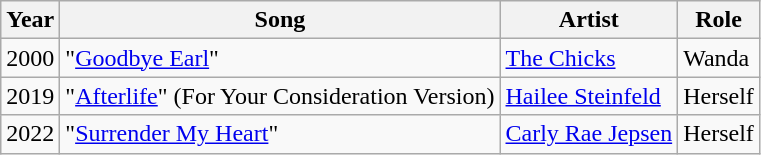<table class="wikitable plainrowheaders">
<tr>
<th scope="col">Year</th>
<th scope="col">Song</th>
<th scope="col">Artist</th>
<th scope="col">Role</th>
</tr>
<tr>
<td scope="row">2000</td>
<td>"<a href='#'>Goodbye Earl</a>"</td>
<td><a href='#'>The Chicks</a></td>
<td>Wanda</td>
</tr>
<tr>
<td>2019</td>
<td>"<a href='#'>Afterlife</a>" (For Your Consideration Version)</td>
<td><a href='#'>Hailee Steinfeld</a></td>
<td>Herself</td>
</tr>
<tr>
<td scope="row">2022</td>
<td>"<a href='#'>Surrender My Heart</a>"</td>
<td><a href='#'>Carly Rae Jepsen</a></td>
<td>Herself</td>
</tr>
</table>
